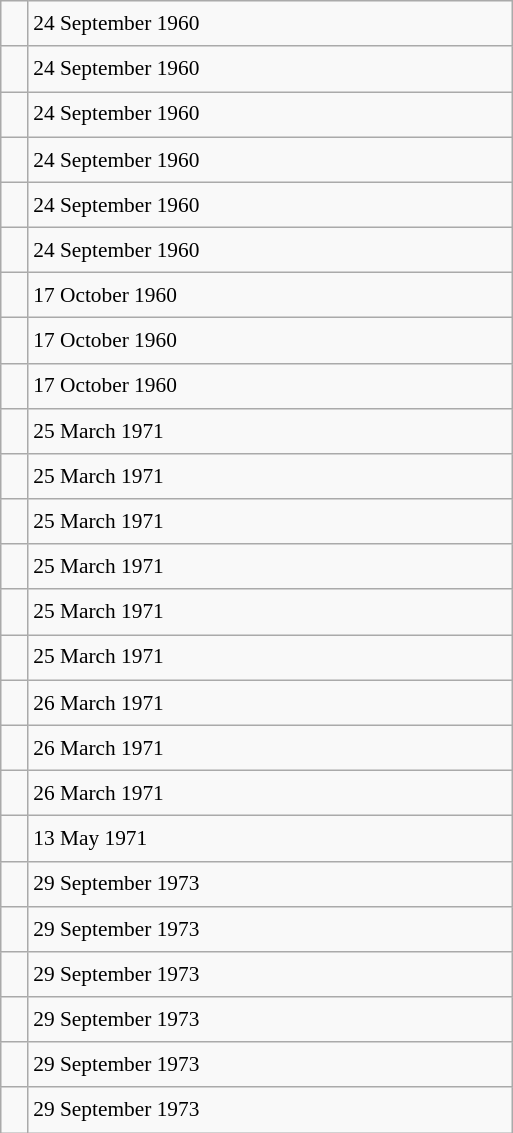<table class="wikitable" style="font-size: 89%; float: left; width: 24em; margin-right: 1em; line-height: 1.65em">
<tr>
<td></td>
<td>24 September 1960</td>
</tr>
<tr>
<td></td>
<td>24 September 1960</td>
</tr>
<tr>
<td></td>
<td>24 September 1960</td>
</tr>
<tr>
<td></td>
<td>24 September 1960</td>
</tr>
<tr>
<td></td>
<td>24 September 1960</td>
</tr>
<tr>
<td></td>
<td>24 September 1960</td>
</tr>
<tr>
<td></td>
<td>17 October 1960</td>
</tr>
<tr>
<td></td>
<td>17 October 1960</td>
</tr>
<tr>
<td></td>
<td>17 October 1960</td>
</tr>
<tr>
<td></td>
<td>25 March 1971</td>
</tr>
<tr>
<td></td>
<td>25 March 1971</td>
</tr>
<tr>
<td></td>
<td>25 March 1971</td>
</tr>
<tr>
<td></td>
<td>25 March 1971</td>
</tr>
<tr>
<td></td>
<td>25 March 1971</td>
</tr>
<tr>
<td></td>
<td>25 March 1971</td>
</tr>
<tr>
<td></td>
<td>26 March 1971</td>
</tr>
<tr>
<td></td>
<td>26 March 1971</td>
</tr>
<tr>
<td></td>
<td>26 March 1971</td>
</tr>
<tr>
<td></td>
<td>13 May 1971</td>
</tr>
<tr>
<td></td>
<td>29 September 1973</td>
</tr>
<tr>
<td></td>
<td>29 September 1973</td>
</tr>
<tr>
<td></td>
<td>29 September 1973</td>
</tr>
<tr>
<td></td>
<td>29 September 1973</td>
</tr>
<tr>
<td></td>
<td>29 September 1973</td>
</tr>
<tr>
<td></td>
<td>29 September 1973</td>
</tr>
</table>
